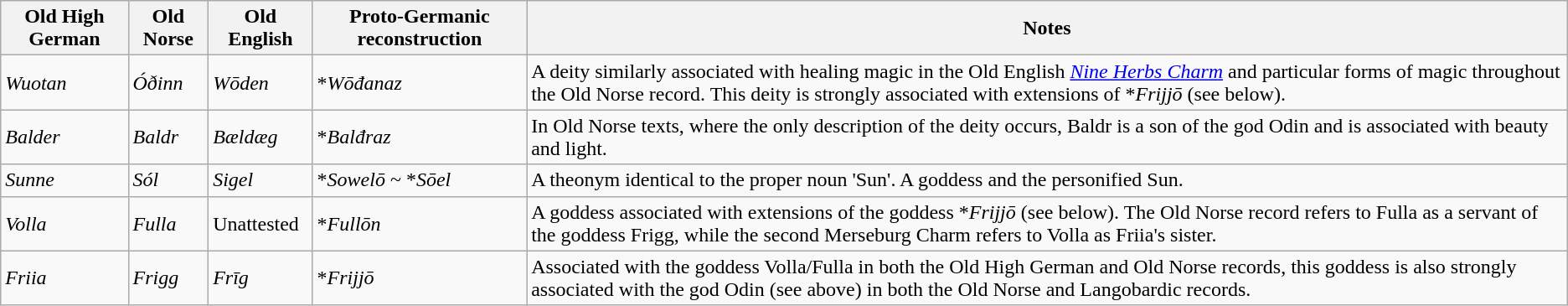<table class="wikitable">
<tr>
<th>Old High German</th>
<th>Old Norse</th>
<th>Old English</th>
<th>Proto-Germanic reconstruction</th>
<th>Notes</th>
</tr>
<tr>
<td><em>Wuotan</em></td>
<td><em>Óðinn</em></td>
<td><em>Wōden</em></td>
<td>*<em>Wōđanaz</em></td>
<td>A deity similarly associated with healing magic in the Old English <em><a href='#'>Nine Herbs Charm</a></em> and particular forms of magic throughout the Old Norse record. This deity is strongly associated with extensions of *<em>Frijjō</em> (see below).</td>
</tr>
<tr>
<td><em>Balder</em></td>
<td><em>Baldr</em></td>
<td><em>Bældæg</em></td>
<td>*<em>Balđraz</em></td>
<td>In Old Norse texts, where the only description of the deity occurs, Baldr is a son of the god Odin and is associated with beauty and light.</td>
</tr>
<tr>
<td><em>Sunne</em></td>
<td><em>Sól</em></td>
<td><em>Sigel</em></td>
<td>*<em>Sowelō</em> ~ *<em>Sōel</em></td>
<td>A theonym identical to the proper noun 'Sun'. A goddess and the personified Sun.</td>
</tr>
<tr>
<td><em>Volla</em></td>
<td><em>Fulla</em></td>
<td>Unattested</td>
<td>*<em>Fullōn</em></td>
<td>A goddess associated with extensions of the goddess *<em>Frijjō</em> (see below). The Old Norse record refers to Fulla as a servant of the goddess Frigg, while the second Merseburg Charm refers to Volla as Friia's sister.</td>
</tr>
<tr>
<td><em>Friia</em></td>
<td><em>Frigg</em></td>
<td><em>Frīg</em></td>
<td>*<em>Frijjō</em></td>
<td>Associated with the goddess Volla/Fulla in both the Old High German and Old Norse records, this goddess is also strongly associated with the god Odin (see above) in both the Old Norse and Langobardic records.</td>
</tr>
</table>
